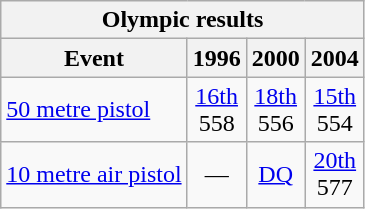<table class="wikitable" style="text-align: center">
<tr>
<th colspan=4>Olympic results</th>
</tr>
<tr>
<th>Event</th>
<th>1996</th>
<th>2000</th>
<th>2004</th>
</tr>
<tr>
<td align=left><a href='#'>50 metre pistol</a></td>
<td><a href='#'>16th</a><br>558</td>
<td><a href='#'>18th</a><br>556</td>
<td><a href='#'>15th</a><br>554</td>
</tr>
<tr>
<td align=left><a href='#'>10 metre air pistol</a></td>
<td>—</td>
<td><a href='#'>DQ</a></td>
<td><a href='#'>20th</a><br>577</td>
</tr>
</table>
